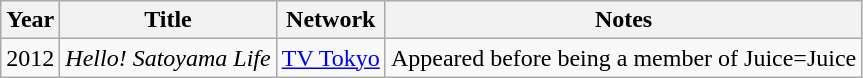<table class="wikitable">
<tr>
<th>Year</th>
<th>Title</th>
<th>Network</th>
<th>Notes</th>
</tr>
<tr>
<td>2012</td>
<td><em>Hello! Satoyama Life</em></td>
<td><a href='#'>TV Tokyo</a></td>
<td>Appeared before being a member of Juice=Juice</td>
</tr>
</table>
